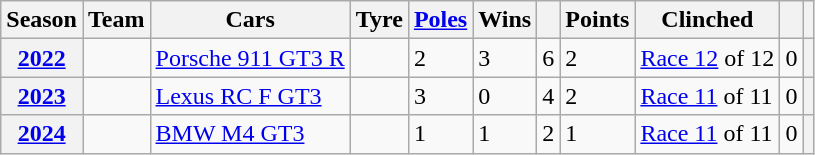<table class="wikitable">
<tr>
<th>Season</th>
<th>Team</th>
<th>Cars</th>
<th>Tyre</th>
<th><a href='#'>Poles</a></th>
<th>Wins</th>
<th></th>
<th>Points</th>
<th>Clinched</th>
<th></th>
<th></th>
</tr>
<tr>
<th><a href='#'>2022</a></th>
<td></td>
<td><a href='#'>Porsche 911 GT3 R</a></td>
<td></td>
<td>2</td>
<td>3</td>
<td>6</td>
<td>2</td>
<td><a href='#'>Race 12</a> of 12</td>
<td>0</td>
<th></th>
</tr>
<tr>
<th><a href='#'>2023</a></th>
<td></td>
<td><a href='#'>Lexus RC F GT3</a></td>
<td></td>
<td>3</td>
<td>0</td>
<td>4</td>
<td>2</td>
<td><a href='#'>Race 11</a> of 11</td>
<td>0</td>
<th></th>
</tr>
<tr>
<th><a href='#'>2024</a></th>
<td></td>
<td><a href='#'>BMW M4 GT3</a></td>
<td></td>
<td>1</td>
<td>1</td>
<td>2</td>
<td>1</td>
<td><a href='#'>Race 11</a> of 11</td>
<td>0</td>
<th></th>
</tr>
</table>
